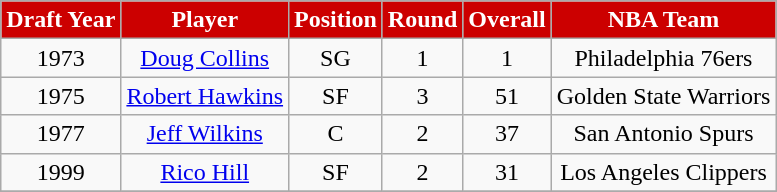<table class="wikitable">
<tr align="center"  style="background:#CC0000; color:#FFFFFF;">
<td><strong>Draft Year</strong></td>
<td><strong>Player</strong></td>
<td><strong>Position</strong></td>
<td><strong>Round</strong></td>
<td><strong>Overall</strong></td>
<td><strong>NBA Team</strong></td>
</tr>
<tr align="center" bgcolor="">
<td>1973</td>
<td><a href='#'>Doug Collins</a></td>
<td>SG</td>
<td>1</td>
<td>1</td>
<td>Philadelphia 76ers</td>
</tr>
<tr align="center" bgcolor="">
<td>1975</td>
<td><a href='#'>Robert Hawkins</a></td>
<td>SF</td>
<td>3</td>
<td>51</td>
<td>Golden State Warriors</td>
</tr>
<tr align="center" bgcolor="">
<td>1977</td>
<td><a href='#'>Jeff Wilkins</a></td>
<td>C</td>
<td>2</td>
<td>37</td>
<td>San Antonio Spurs</td>
</tr>
<tr align="center" bgcolor="">
<td>1999</td>
<td><a href='#'>Rico Hill</a></td>
<td>SF</td>
<td>2</td>
<td>31</td>
<td>Los Angeles Clippers</td>
</tr>
<tr align="center" bgcolor="">
</tr>
</table>
